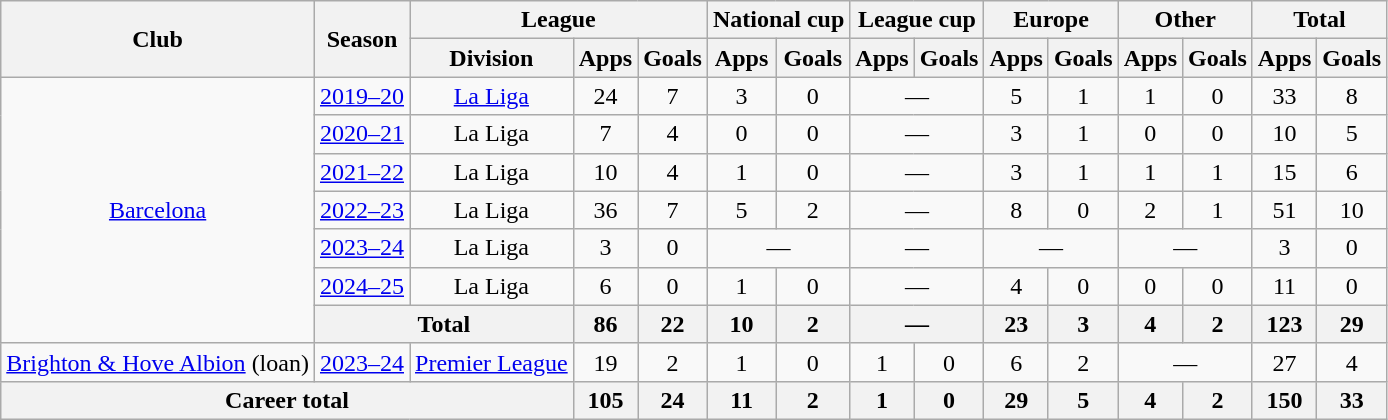<table class="wikitable" style="text-align:center">
<tr>
<th rowspan="2">Club</th>
<th rowspan="2">Season</th>
<th colspan="3">League</th>
<th colspan="2">National cup</th>
<th colspan="2">League cup</th>
<th colspan="2">Europe</th>
<th colspan="2">Other</th>
<th colspan="2">Total</th>
</tr>
<tr>
<th>Division</th>
<th>Apps</th>
<th>Goals</th>
<th>Apps</th>
<th>Goals</th>
<th>Apps</th>
<th>Goals</th>
<th>Apps</th>
<th>Goals</th>
<th>Apps</th>
<th>Goals</th>
<th>Apps</th>
<th>Goals</th>
</tr>
<tr>
<td rowspan="7"><a href='#'>Barcelona</a></td>
<td><a href='#'>2019–20</a></td>
<td><a href='#'>La Liga</a></td>
<td>24</td>
<td>7</td>
<td>3</td>
<td>0</td>
<td colspan="2">—</td>
<td>5</td>
<td>1</td>
<td>1</td>
<td>0</td>
<td>33</td>
<td>8</td>
</tr>
<tr>
<td><a href='#'>2020–21</a></td>
<td>La Liga</td>
<td>7</td>
<td>4</td>
<td>0</td>
<td>0</td>
<td colspan="2">—</td>
<td>3</td>
<td>1</td>
<td>0</td>
<td>0</td>
<td>10</td>
<td>5</td>
</tr>
<tr>
<td><a href='#'>2021–22</a></td>
<td>La Liga</td>
<td>10</td>
<td>4</td>
<td>1</td>
<td>0</td>
<td colspan="2">—</td>
<td>3</td>
<td>1</td>
<td>1</td>
<td>1</td>
<td>15</td>
<td>6</td>
</tr>
<tr>
<td><a href='#'>2022–23</a></td>
<td>La Liga</td>
<td>36</td>
<td>7</td>
<td>5</td>
<td>2</td>
<td colspan="2">—</td>
<td>8</td>
<td>0</td>
<td>2</td>
<td>1</td>
<td>51</td>
<td>10</td>
</tr>
<tr>
<td><a href='#'>2023–24</a></td>
<td>La Liga</td>
<td>3</td>
<td>0</td>
<td colspan="2">—</td>
<td colspan="2">—</td>
<td colspan="2">—</td>
<td colspan="2">—</td>
<td>3</td>
<td>0</td>
</tr>
<tr>
<td><a href='#'>2024–25</a></td>
<td>La Liga</td>
<td>6</td>
<td>0</td>
<td>1</td>
<td>0</td>
<td colspan="2">—</td>
<td>4</td>
<td>0</td>
<td>0</td>
<td>0</td>
<td>11</td>
<td>0</td>
</tr>
<tr>
<th colspan="2">Total</th>
<th>86</th>
<th>22</th>
<th>10</th>
<th>2</th>
<th colspan="2">—</th>
<th>23</th>
<th>3</th>
<th>4</th>
<th>2</th>
<th>123</th>
<th>29</th>
</tr>
<tr>
<td><a href='#'>Brighton & Hove Albion</a> (loan)</td>
<td><a href='#'>2023–24</a></td>
<td><a href='#'>Premier League</a></td>
<td>19</td>
<td>2</td>
<td>1</td>
<td>0</td>
<td>1</td>
<td>0</td>
<td>6</td>
<td>2</td>
<td colspan="2">—</td>
<td>27</td>
<td>4</td>
</tr>
<tr>
<th colspan="3">Career total</th>
<th>105</th>
<th>24</th>
<th>11</th>
<th>2</th>
<th>1</th>
<th>0</th>
<th>29</th>
<th>5</th>
<th>4</th>
<th>2</th>
<th>150</th>
<th>33</th>
</tr>
</table>
